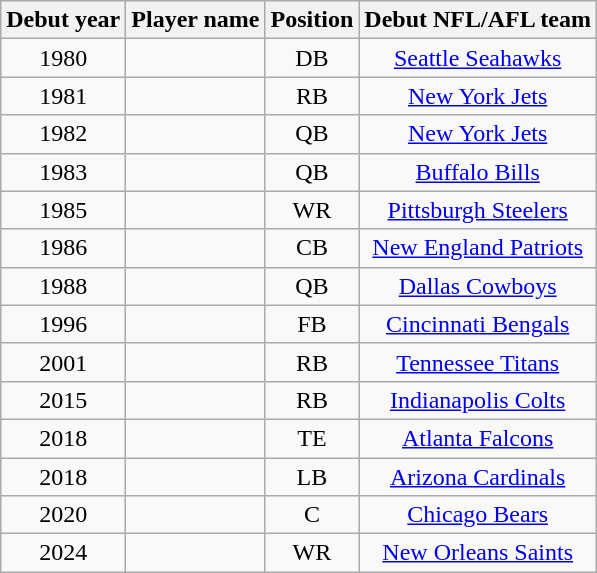<table class="wikitable sortable">
<tr>
<th>Debut year</th>
<th>Player name</th>
<th>Position</th>
<th>Debut NFL/AFL team</th>
</tr>
<tr>
<td align="center">1980</td>
<td align="center"></td>
<td align="center">DB</td>
<td align="center"><a href='#'>Seattle Seahawks</a></td>
</tr>
<tr>
<td align="center">1981</td>
<td align="center"></td>
<td align="center">RB</td>
<td align="center"><a href='#'>New York Jets</a></td>
</tr>
<tr>
<td align="center">1982</td>
<td align="center"></td>
<td align="center">QB</td>
<td align="center"><a href='#'>New York Jets</a></td>
</tr>
<tr>
<td align="center">1983</td>
<td align="center"></td>
<td align="center">QB</td>
<td align="center"><a href='#'>Buffalo Bills</a></td>
</tr>
<tr>
<td align="center">1985</td>
<td align="center"></td>
<td align="center">WR</td>
<td align="center"><a href='#'>Pittsburgh Steelers</a></td>
</tr>
<tr>
<td align="center">1986</td>
<td align="center"></td>
<td align="center">CB</td>
<td align="center"><a href='#'>New England Patriots</a></td>
</tr>
<tr>
<td align="center">1988</td>
<td align="center"></td>
<td align="center">QB</td>
<td align="center"><a href='#'>Dallas Cowboys</a></td>
</tr>
<tr>
<td align="center">1996</td>
<td align="center"></td>
<td align="center">FB</td>
<td align="center"><a href='#'>Cincinnati Bengals</a></td>
</tr>
<tr>
<td align="center">2001</td>
<td align="center"></td>
<td align="center">RB</td>
<td align="center"><a href='#'>Tennessee Titans</a></td>
</tr>
<tr>
<td align="center">2015</td>
<td align="center"></td>
<td align="center">RB</td>
<td align="center"><a href='#'>Indianapolis Colts</a></td>
</tr>
<tr>
<td align="center">2018</td>
<td align="center"></td>
<td align="center">TE</td>
<td align="center"><a href='#'>Atlanta Falcons</a></td>
</tr>
<tr>
<td align="center">2018</td>
<td align="center"></td>
<td align="center">LB</td>
<td align="center"><a href='#'>Arizona Cardinals</a></td>
</tr>
<tr>
<td align="center">2020</td>
<td align="center"></td>
<td align="center">C</td>
<td align="center"><a href='#'>Chicago Bears</a></td>
</tr>
<tr>
<td align="center">2024</td>
<td align="center"></td>
<td align="center">WR</td>
<td align="center"><a href='#'>New Orleans Saints</a></td>
</tr>
</table>
